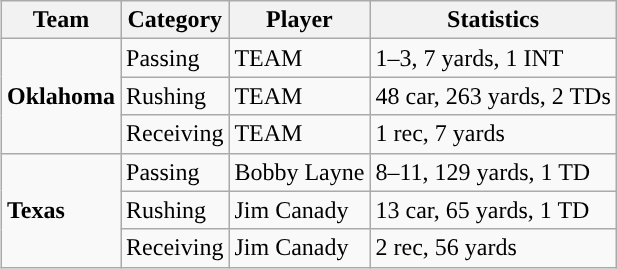<table class="wikitable" style="float: right;">
<tr>
<th>Team</th>
<th>Category</th>
<th>Player</th>
<th>Statistics</th>
</tr>
<tr>
<td rowspan=3><strong>Oklahoma</strong></td>
<td>Passing</td>
<td>TEAM</td>
<td>1–3, 7 yards, 1 INT</td>
</tr>
<tr>
<td>Rushing</td>
<td>TEAM</td>
<td>48 car, 263 yards, 2 TDs</td>
</tr>
<tr>
<td>Receiving</td>
<td>TEAM</td>
<td>1 rec, 7 yards</td>
</tr>
<tr>
<td rowspan=3><strong>Texas</strong></td>
<td>Passing</td>
<td>Bobby Layne</td>
<td>8–11, 129 yards, 1 TD</td>
</tr>
<tr>
<td>Rushing</td>
<td>Jim Canady</td>
<td>13 car, 65 yards, 1 TD</td>
</tr>
<tr>
<td>Receiving</td>
<td>Jim Canady</td>
<td>2 rec, 56 yards</td>
</tr>
</table>
